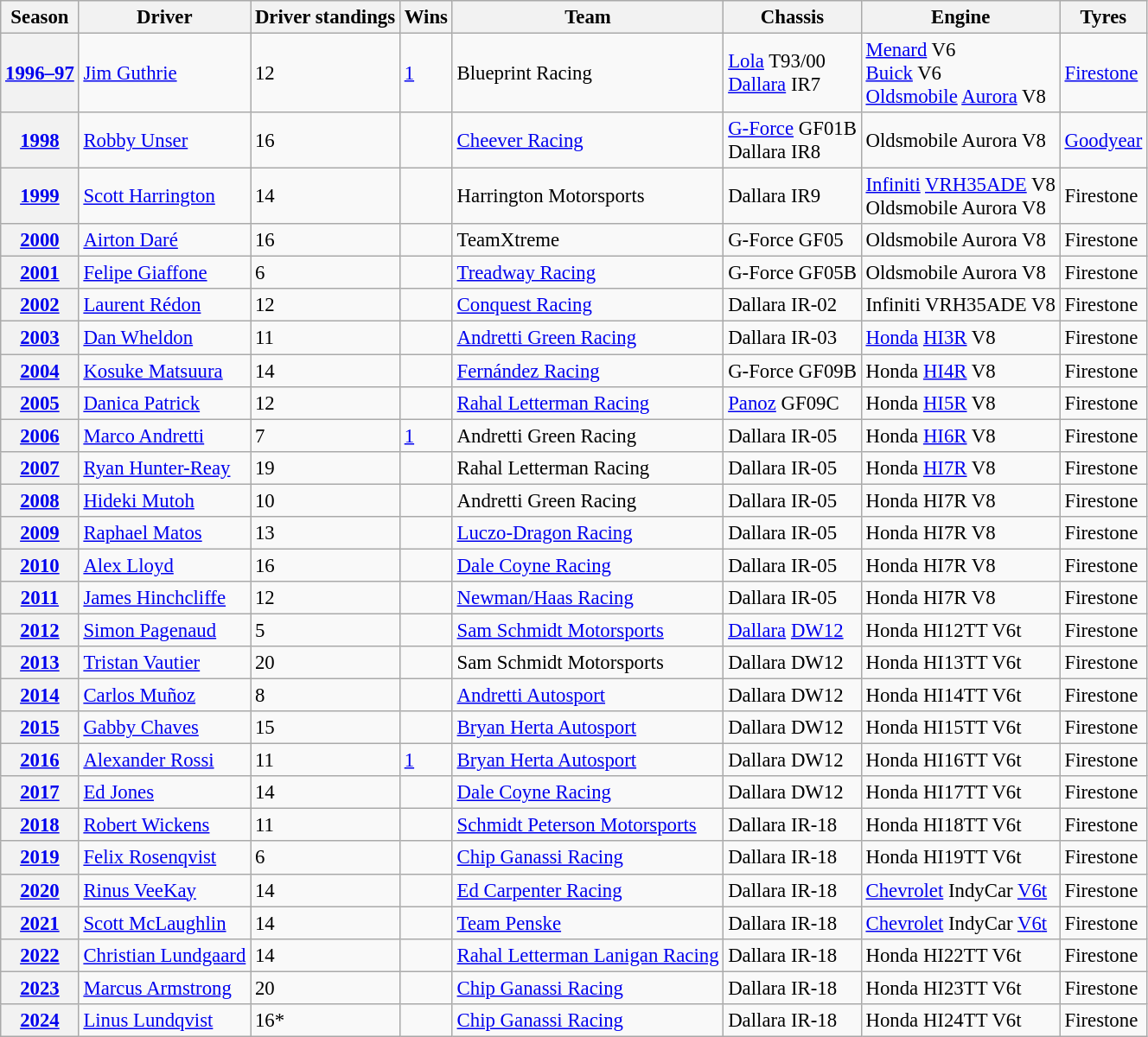<table class="wikitable" style="font-size:95%;">
<tr>
<th>Season</th>
<th>Driver</th>
<th>Driver standings</th>
<th>Wins</th>
<th>Team</th>
<th>Chassis</th>
<th>Engine</th>
<th>Tyres</th>
</tr>
<tr>
<th><a href='#'>1996–97</a></th>
<td> <a href='#'>Jim Guthrie</a></td>
<td>12</td>
<td><a href='#'>1</a></td>
<td>Blueprint Racing</td>
<td><a href='#'>Lola</a> T93/00<br><a href='#'>Dallara</a> IR7</td>
<td><a href='#'>Menard</a> V6<br><a href='#'>Buick</a> V6<br><a href='#'>Oldsmobile</a> <a href='#'>Aurora</a> V8</td>
<td><a href='#'>Firestone</a></td>
</tr>
<tr>
<th><a href='#'>1998</a></th>
<td> <a href='#'>Robby Unser</a></td>
<td>16</td>
<td></td>
<td><a href='#'>Cheever Racing</a></td>
<td><a href='#'>G-Force</a> GF01B<br>Dallara IR8</td>
<td>Oldsmobile Aurora V8</td>
<td><a href='#'>Goodyear</a></td>
</tr>
<tr>
<th><a href='#'>1999</a></th>
<td> <a href='#'>Scott Harrington</a></td>
<td>14</td>
<td></td>
<td>Harrington Motorsports</td>
<td>Dallara IR9</td>
<td><a href='#'>Infiniti</a> <a href='#'>VRH35ADE</a> V8<br>Oldsmobile Aurora V8</td>
<td>Firestone</td>
</tr>
<tr>
<th><a href='#'>2000</a></th>
<td> <a href='#'>Airton Daré</a></td>
<td>16</td>
<td></td>
<td>TeamXtreme</td>
<td>G-Force GF05</td>
<td>Oldsmobile Aurora V8</td>
<td>Firestone</td>
</tr>
<tr>
<th><a href='#'>2001</a></th>
<td> <a href='#'>Felipe Giaffone</a></td>
<td>6</td>
<td></td>
<td><a href='#'>Treadway Racing</a></td>
<td>G-Force GF05B</td>
<td>Oldsmobile Aurora V8</td>
<td>Firestone</td>
</tr>
<tr>
<th><a href='#'>2002</a></th>
<td> <a href='#'>Laurent Rédon</a></td>
<td>12</td>
<td></td>
<td><a href='#'>Conquest Racing</a></td>
<td>Dallara IR-02</td>
<td>Infiniti VRH35ADE V8</td>
<td>Firestone</td>
</tr>
<tr>
<th><a href='#'>2003</a></th>
<td> <a href='#'>Dan Wheldon</a></td>
<td>11</td>
<td></td>
<td><a href='#'>Andretti Green Racing</a></td>
<td>Dallara IR-03</td>
<td><a href='#'>Honda</a> <a href='#'>HI3R</a> V8</td>
<td>Firestone</td>
</tr>
<tr>
<th><a href='#'>2004</a></th>
<td> <a href='#'>Kosuke Matsuura</a></td>
<td>14</td>
<td></td>
<td><a href='#'>Fernández Racing</a></td>
<td>G-Force GF09B</td>
<td>Honda <a href='#'>HI4R</a> V8</td>
<td>Firestone</td>
</tr>
<tr>
<th><a href='#'>2005</a></th>
<td> <a href='#'>Danica Patrick</a></td>
<td>12</td>
<td></td>
<td><a href='#'>Rahal Letterman Racing</a></td>
<td><a href='#'>Panoz</a> GF09C</td>
<td>Honda <a href='#'>HI5R</a> V8</td>
<td>Firestone</td>
</tr>
<tr>
<th><a href='#'>2006</a></th>
<td> <a href='#'>Marco Andretti</a></td>
<td>7</td>
<td><a href='#'>1</a></td>
<td>Andretti Green Racing</td>
<td>Dallara IR-05</td>
<td>Honda <a href='#'>HI6R</a> V8</td>
<td>Firestone</td>
</tr>
<tr>
<th><a href='#'>2007</a></th>
<td> <a href='#'>Ryan Hunter-Reay</a></td>
<td>19</td>
<td></td>
<td>Rahal Letterman Racing</td>
<td>Dallara IR-05</td>
<td>Honda <a href='#'>HI7R</a> V8</td>
<td>Firestone</td>
</tr>
<tr>
<th><a href='#'>2008</a></th>
<td> <a href='#'>Hideki Mutoh</a></td>
<td>10</td>
<td></td>
<td>Andretti Green Racing</td>
<td>Dallara IR-05</td>
<td>Honda HI7R V8</td>
<td>Firestone</td>
</tr>
<tr>
<th><a href='#'>2009</a></th>
<td> <a href='#'>Raphael Matos</a></td>
<td>13</td>
<td></td>
<td><a href='#'>Luczo-Dragon Racing</a></td>
<td>Dallara IR-05</td>
<td>Honda HI7R V8</td>
<td>Firestone</td>
</tr>
<tr>
<th><a href='#'>2010</a></th>
<td> <a href='#'>Alex Lloyd</a></td>
<td>16</td>
<td></td>
<td><a href='#'>Dale Coyne Racing</a></td>
<td>Dallara IR-05</td>
<td>Honda HI7R V8</td>
<td>Firestone</td>
</tr>
<tr>
<th><a href='#'>2011</a></th>
<td> <a href='#'>James Hinchcliffe</a></td>
<td>12</td>
<td></td>
<td><a href='#'>Newman/Haas Racing</a></td>
<td>Dallara IR-05</td>
<td>Honda HI7R V8</td>
<td>Firestone</td>
</tr>
<tr>
<th><a href='#'>2012</a></th>
<td> <a href='#'>Simon Pagenaud</a></td>
<td>5</td>
<td></td>
<td><a href='#'>Sam Schmidt Motorsports</a></td>
<td><a href='#'>Dallara</a> <a href='#'>DW12</a></td>
<td>Honda HI12TT V6t</td>
<td>Firestone</td>
</tr>
<tr>
<th><a href='#'>2013</a></th>
<td> <a href='#'>Tristan Vautier</a></td>
<td>20</td>
<td></td>
<td>Sam Schmidt Motorsports</td>
<td>Dallara DW12</td>
<td>Honda HI13TT V6t</td>
<td>Firestone</td>
</tr>
<tr>
<th><a href='#'>2014</a></th>
<td> <a href='#'>Carlos Muñoz</a></td>
<td>8</td>
<td></td>
<td><a href='#'>Andretti Autosport</a></td>
<td>Dallara DW12</td>
<td>Honda HI14TT V6t</td>
<td>Firestone</td>
</tr>
<tr>
<th><a href='#'>2015</a></th>
<td> <a href='#'>Gabby Chaves</a></td>
<td>15</td>
<td></td>
<td><a href='#'>Bryan Herta Autosport</a></td>
<td>Dallara DW12</td>
<td>Honda HI15TT V6t</td>
<td>Firestone</td>
</tr>
<tr>
<th><a href='#'>2016</a></th>
<td> <a href='#'>Alexander Rossi</a></td>
<td>11</td>
<td><a href='#'>1</a></td>
<td><a href='#'>Bryan Herta Autosport</a></td>
<td>Dallara DW12</td>
<td>Honda HI16TT V6t</td>
<td>Firestone</td>
</tr>
<tr>
<th><a href='#'>2017</a></th>
<td> <a href='#'>Ed Jones</a></td>
<td>14</td>
<td></td>
<td><a href='#'>Dale Coyne Racing</a></td>
<td>Dallara DW12</td>
<td>Honda HI17TT V6t</td>
<td>Firestone</td>
</tr>
<tr>
<th><a href='#'>2018</a></th>
<td> <a href='#'>Robert Wickens</a></td>
<td>11</td>
<td></td>
<td><a href='#'>Schmidt Peterson Motorsports</a></td>
<td>Dallara IR-18</td>
<td>Honda HI18TT V6t</td>
<td>Firestone</td>
</tr>
<tr>
<th><a href='#'>2019</a></th>
<td> <a href='#'>Felix Rosenqvist</a></td>
<td>6</td>
<td></td>
<td><a href='#'>Chip Ganassi Racing</a></td>
<td>Dallara IR-18</td>
<td>Honda HI19TT V6t</td>
<td>Firestone</td>
</tr>
<tr>
<th><a href='#'>2020</a></th>
<td> <a href='#'>Rinus VeeKay</a></td>
<td>14</td>
<td></td>
<td><a href='#'>Ed Carpenter Racing</a></td>
<td>Dallara IR-18</td>
<td><a href='#'>Chevrolet</a> IndyCar <a href='#'>V6</a><a href='#'>t</a></td>
<td>Firestone</td>
</tr>
<tr>
<th><a href='#'>2021</a></th>
<td> <a href='#'>Scott McLaughlin</a></td>
<td>14</td>
<td></td>
<td><a href='#'>Team Penske</a></td>
<td>Dallara IR-18</td>
<td><a href='#'>Chevrolet</a> IndyCar <a href='#'>V6</a><a href='#'>t</a></td>
<td>Firestone</td>
</tr>
<tr>
<th><a href='#'>2022</a></th>
<td> <a href='#'>Christian Lundgaard</a></td>
<td>14</td>
<td></td>
<td><a href='#'>Rahal Letterman Lanigan Racing</a></td>
<td>Dallara IR-18</td>
<td>Honda HI22TT V6t</td>
<td>Firestone</td>
</tr>
<tr>
<th><a href='#'>2023</a></th>
<td> <a href='#'>Marcus Armstrong</a></td>
<td>20</td>
<td></td>
<td><a href='#'>Chip Ganassi Racing</a></td>
<td>Dallara IR-18</td>
<td>Honda HI23TT V6t</td>
<td>Firestone</td>
</tr>
<tr>
<th><a href='#'>2024</a></th>
<td> <a href='#'>Linus Lundqvist</a></td>
<td>16*</td>
<td></td>
<td><a href='#'>Chip Ganassi Racing</a></td>
<td>Dallara IR-18</td>
<td>Honda HI24TT V6t</td>
<td>Firestone</td>
</tr>
</table>
